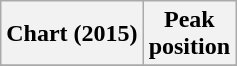<table class="wikitable plainrowheaders" style="text-align:center">
<tr>
<th scope="col">Chart (2015)</th>
<th scope="col">Peak<br>position</th>
</tr>
<tr>
</tr>
</table>
